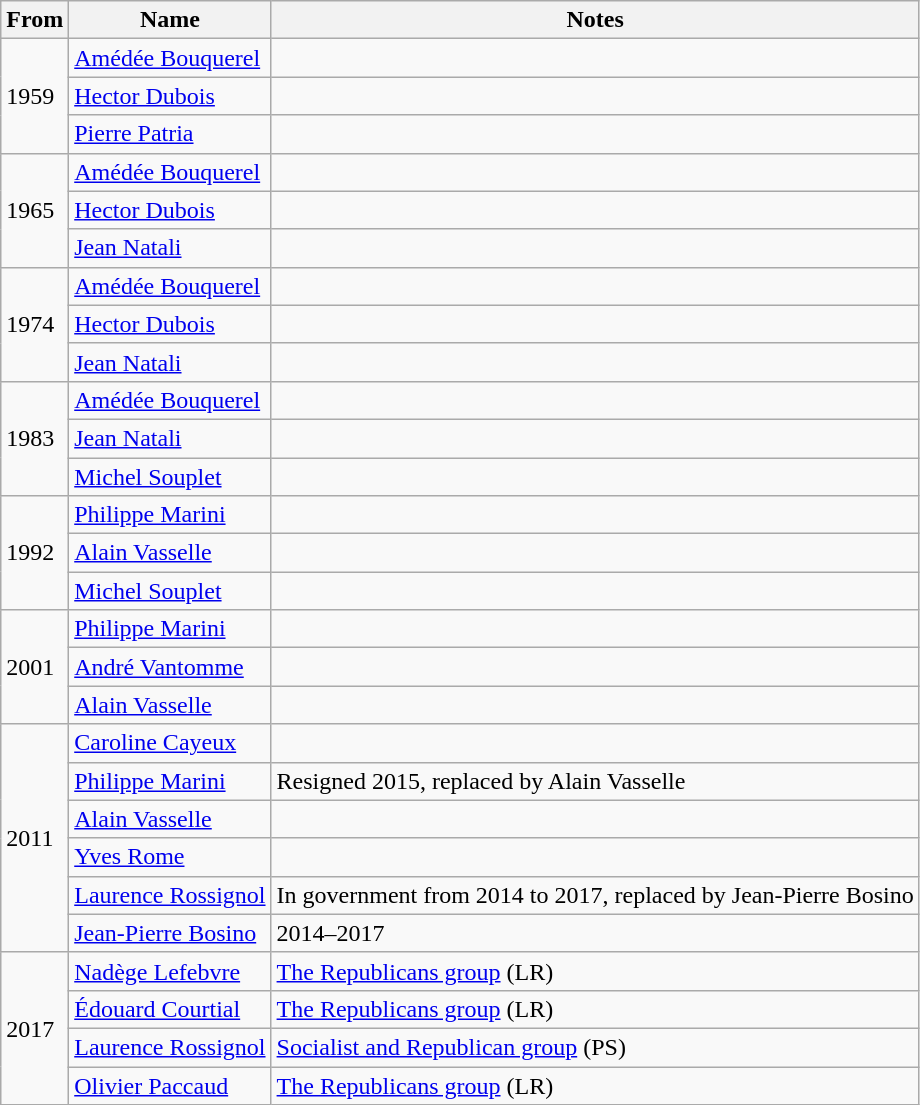<table class="wikitable sortable">
<tr>
<th>From</th>
<th>Name</th>
<th>Notes</th>
</tr>
<tr>
<td rowspan=3>1959</td>
<td><a href='#'>Amédée Bouquerel</a></td>
<td></td>
</tr>
<tr>
<td><a href='#'>Hector Dubois</a></td>
<td></td>
</tr>
<tr>
<td><a href='#'>Pierre Patria</a></td>
<td></td>
</tr>
<tr>
<td rowspan=3>1965</td>
<td><a href='#'>Amédée Bouquerel</a></td>
<td></td>
</tr>
<tr>
<td><a href='#'>Hector Dubois</a></td>
<td></td>
</tr>
<tr>
<td><a href='#'>Jean Natali</a></td>
<td></td>
</tr>
<tr>
<td rowspan=3>1974</td>
<td><a href='#'>Amédée Bouquerel</a></td>
<td></td>
</tr>
<tr>
<td><a href='#'>Hector Dubois</a></td>
<td></td>
</tr>
<tr>
<td><a href='#'>Jean Natali</a></td>
<td></td>
</tr>
<tr>
<td rowspan=3>1983</td>
<td><a href='#'>Amédée Bouquerel</a></td>
<td></td>
</tr>
<tr>
<td><a href='#'>Jean Natali</a></td>
<td></td>
</tr>
<tr>
<td><a href='#'>Michel Souplet</a></td>
<td></td>
</tr>
<tr>
<td rowspan=3>1992</td>
<td><a href='#'>Philippe Marini</a></td>
<td></td>
</tr>
<tr>
<td><a href='#'>Alain Vasselle</a></td>
<td></td>
</tr>
<tr>
<td><a href='#'>Michel Souplet</a></td>
<td></td>
</tr>
<tr>
<td rowspan=3>2001</td>
<td><a href='#'>Philippe Marini</a></td>
<td></td>
</tr>
<tr>
<td><a href='#'>André Vantomme</a></td>
<td></td>
</tr>
<tr>
<td><a href='#'>Alain Vasselle</a></td>
<td></td>
</tr>
<tr>
<td rowspan=6>2011</td>
<td><a href='#'>Caroline Cayeux</a></td>
<td></td>
</tr>
<tr>
<td><a href='#'>Philippe Marini</a></td>
<td>Resigned 2015, replaced by Alain Vasselle</td>
</tr>
<tr>
<td><a href='#'>Alain Vasselle</a></td>
<td></td>
</tr>
<tr>
<td><a href='#'>Yves Rome</a></td>
<td></td>
</tr>
<tr>
<td><a href='#'>Laurence Rossignol</a></td>
<td>In government from 2014 to 2017, replaced by Jean-Pierre Bosino</td>
</tr>
<tr>
<td><a href='#'>Jean-Pierre Bosino</a></td>
<td>2014–2017</td>
</tr>
<tr>
<td rowspan=4>2017</td>
<td><a href='#'>Nadège Lefebvre</a></td>
<td><a href='#'>The Republicans group</a> (LR)</td>
</tr>
<tr>
<td><a href='#'>Édouard Courtial</a></td>
<td><a href='#'>The Republicans group</a> (LR)</td>
</tr>
<tr>
<td><a href='#'>Laurence Rossignol</a></td>
<td><a href='#'>Socialist and Republican group</a> (PS)</td>
</tr>
<tr>
<td><a href='#'>Olivier Paccaud</a></td>
<td><a href='#'>The Republicans group</a> (LR)</td>
</tr>
</table>
